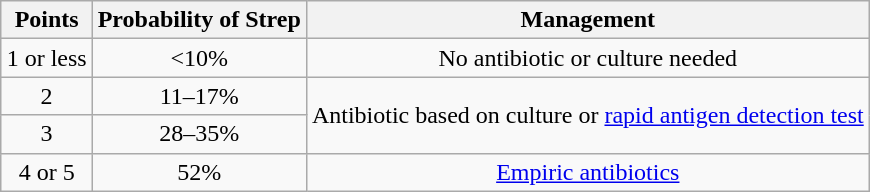<table class="wikitable" style = "float: right; margin-left:15px; text-align:center">
<tr>
<th>Points</th>
<th>Probability of Strep</th>
<th>Management</th>
</tr>
<tr>
<td>1 or less</td>
<td><10%</td>
<td>No antibiotic or culture needed</td>
</tr>
<tr>
<td>2</td>
<td>11–17%</td>
<td rowspan="2">Antibiotic based on culture or <a href='#'>rapid antigen detection test</a></td>
</tr>
<tr>
<td>3</td>
<td>28–35%</td>
</tr>
<tr>
<td>4 or 5</td>
<td>52%</td>
<td><a href='#'>Empiric antibiotics</a></td>
</tr>
</table>
